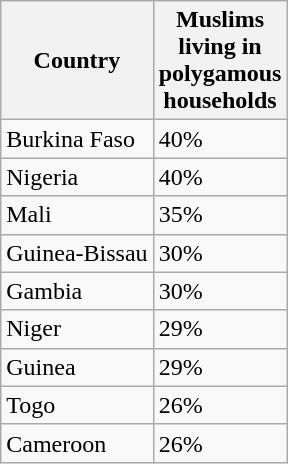<table class="wikitable sortable floatright">
<tr>
<th>Country</th>
<th>Muslims<br> living in<br> polygamous<br> households</th>
</tr>
<tr>
<td>Burkina Faso</td>
<td>40%</td>
</tr>
<tr>
<td>Nigeria</td>
<td>40%</td>
</tr>
<tr>
<td>Mali</td>
<td>35%</td>
</tr>
<tr>
<td>Guinea-Bissau</td>
<td>30%</td>
</tr>
<tr>
<td>Gambia</td>
<td>30%</td>
</tr>
<tr>
<td>Niger</td>
<td>29%</td>
</tr>
<tr>
<td>Guinea</td>
<td>29%</td>
</tr>
<tr>
<td>Togo</td>
<td>26%</td>
</tr>
<tr>
<td>Cameroon</td>
<td>26%</td>
</tr>
</table>
